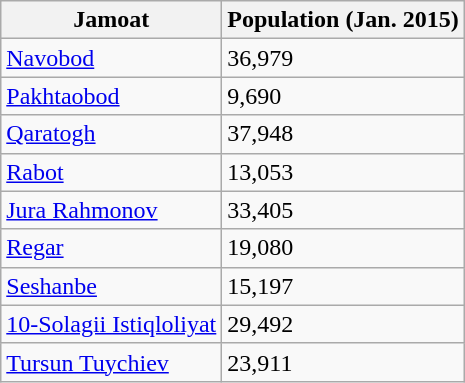<table class="wikitable" sortable">
<tr>
<th>Jamoat</th>
<th>Population (Jan. 2015)</th>
</tr>
<tr>
<td><a href='#'>Navobod</a></td>
<td>36,979</td>
</tr>
<tr>
<td><a href='#'>Pakhtaobod</a></td>
<td>9,690</td>
</tr>
<tr>
<td><a href='#'>Qaratogh</a></td>
<td>37,948</td>
</tr>
<tr>
<td><a href='#'>Rabot</a></td>
<td>13,053</td>
</tr>
<tr>
<td><a href='#'>Jura Rahmonov</a></td>
<td>33,405</td>
</tr>
<tr>
<td><a href='#'>Regar</a></td>
<td>19,080</td>
</tr>
<tr>
<td><a href='#'>Seshanbe</a></td>
<td>15,197</td>
</tr>
<tr>
<td><a href='#'>10-Solagii Istiqloliyat</a></td>
<td>29,492</td>
</tr>
<tr>
<td><a href='#'>Tursun Tuychiev</a></td>
<td>23,911</td>
</tr>
</table>
